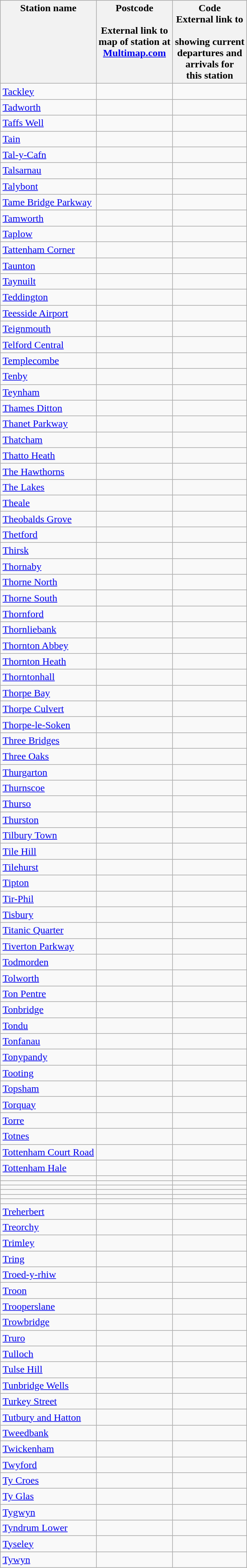<table class="wikitable" style="margin: auto;">
<tr>
<th align="left" valign="top">Station name</th>
<th align="left" valign="top">Postcode <br><br>External link to <br>map of station at <br><a href='#'>Multimap.com</a></th>
<th align="left" valign="top">Code<br>External link to <br><br>showing current<br>departures and<br>arrivals for<br>this station</th>
</tr>
<tr>
<td><a href='#'>Tackley</a></td>
<td></td>
<td></td>
</tr>
<tr>
<td><a href='#'>Tadworth</a></td>
<td></td>
<td></td>
</tr>
<tr>
<td><a href='#'>Taffs Well</a></td>
<td></td>
<td></td>
</tr>
<tr>
<td><a href='#'>Tain</a></td>
<td></td>
<td></td>
</tr>
<tr>
<td><a href='#'>Tal-y-Cafn</a></td>
<td></td>
<td></td>
</tr>
<tr>
<td><a href='#'>Talsarnau</a></td>
<td></td>
<td></td>
</tr>
<tr>
<td><a href='#'>Talybont</a></td>
<td></td>
<td></td>
</tr>
<tr>
<td><a href='#'>Tame Bridge Parkway</a></td>
<td></td>
<td></td>
</tr>
<tr>
<td><a href='#'>Tamworth</a></td>
<td></td>
<td></td>
</tr>
<tr>
<td><a href='#'>Taplow</a></td>
<td></td>
<td></td>
</tr>
<tr>
<td><a href='#'>Tattenham Corner</a></td>
<td></td>
<td></td>
</tr>
<tr>
<td><a href='#'>Taunton</a></td>
<td></td>
<td></td>
</tr>
<tr>
<td><a href='#'>Taynuilt</a></td>
<td></td>
<td></td>
</tr>
<tr>
<td><a href='#'>Teddington</a></td>
<td></td>
<td></td>
</tr>
<tr>
<td><a href='#'>Teesside Airport</a></td>
<td></td>
<td></td>
</tr>
<tr>
<td><a href='#'>Teignmouth</a></td>
<td></td>
<td></td>
</tr>
<tr>
<td><a href='#'>Telford Central</a></td>
<td></td>
<td></td>
</tr>
<tr>
<td><a href='#'>Templecombe</a></td>
<td></td>
<td></td>
</tr>
<tr>
<td><a href='#'>Tenby</a></td>
<td></td>
<td></td>
</tr>
<tr>
<td><a href='#'>Teynham</a></td>
<td></td>
<td></td>
</tr>
<tr>
<td><a href='#'>Thames Ditton</a></td>
<td></td>
<td></td>
</tr>
<tr>
<td><a href='#'>Thanet Parkway</a></td>
<td></td>
<td></td>
</tr>
<tr>
<td><a href='#'>Thatcham</a></td>
<td></td>
<td></td>
</tr>
<tr>
<td><a href='#'>Thatto Heath</a></td>
<td></td>
<td></td>
</tr>
<tr>
<td><a href='#'>The Hawthorns</a></td>
<td></td>
<td></td>
</tr>
<tr>
<td><a href='#'>The Lakes</a></td>
<td></td>
<td></td>
</tr>
<tr>
<td><a href='#'>Theale</a></td>
<td></td>
<td></td>
</tr>
<tr>
<td><a href='#'>Theobalds Grove</a></td>
<td></td>
<td></td>
</tr>
<tr>
<td><a href='#'>Thetford</a></td>
<td></td>
<td></td>
</tr>
<tr>
<td><a href='#'>Thirsk</a></td>
<td></td>
<td></td>
</tr>
<tr>
<td><a href='#'>Thornaby</a></td>
<td></td>
<td></td>
</tr>
<tr>
<td><a href='#'>Thorne North</a></td>
<td></td>
<td></td>
</tr>
<tr>
<td><a href='#'>Thorne South</a></td>
<td></td>
<td></td>
</tr>
<tr>
<td><a href='#'>Thornford</a></td>
<td></td>
<td></td>
</tr>
<tr>
<td><a href='#'>Thornliebank</a></td>
<td></td>
<td></td>
</tr>
<tr>
<td><a href='#'>Thornton Abbey</a></td>
<td></td>
<td></td>
</tr>
<tr>
<td><a href='#'>Thornton Heath</a></td>
<td></td>
<td></td>
</tr>
<tr>
<td><a href='#'>Thorntonhall</a></td>
<td></td>
<td></td>
</tr>
<tr>
<td><a href='#'>Thorpe Bay</a></td>
<td></td>
<td></td>
</tr>
<tr>
<td><a href='#'>Thorpe Culvert</a></td>
<td></td>
<td></td>
</tr>
<tr>
<td><a href='#'>Thorpe-le-Soken</a></td>
<td></td>
<td></td>
</tr>
<tr>
<td><a href='#'>Three Bridges</a></td>
<td></td>
<td></td>
</tr>
<tr>
<td><a href='#'>Three Oaks</a></td>
<td></td>
<td></td>
</tr>
<tr>
<td><a href='#'>Thurgarton</a></td>
<td></td>
<td></td>
</tr>
<tr>
<td><a href='#'>Thurnscoe</a></td>
<td></td>
<td></td>
</tr>
<tr>
<td><a href='#'>Thurso</a></td>
<td></td>
<td></td>
</tr>
<tr>
<td><a href='#'>Thurston</a></td>
<td></td>
<td></td>
</tr>
<tr>
<td><a href='#'>Tilbury Town</a></td>
<td></td>
<td></td>
</tr>
<tr>
<td><a href='#'>Tile Hill</a></td>
<td></td>
<td></td>
</tr>
<tr>
<td><a href='#'>Tilehurst</a></td>
<td></td>
<td></td>
</tr>
<tr>
<td><a href='#'>Tipton</a></td>
<td></td>
<td></td>
</tr>
<tr>
<td><a href='#'>Tir-Phil</a></td>
<td></td>
<td></td>
</tr>
<tr>
<td><a href='#'>Tisbury</a></td>
<td></td>
<td></td>
</tr>
<tr>
<td><a href='#'>Titanic Quarter</a></td>
<td></td>
<td></td>
</tr>
<tr>
<td><a href='#'>Tiverton Parkway</a></td>
<td></td>
<td></td>
</tr>
<tr>
<td><a href='#'>Todmorden</a></td>
<td></td>
<td></td>
</tr>
<tr>
<td><a href='#'>Tolworth</a></td>
<td></td>
<td></td>
</tr>
<tr>
<td><a href='#'>Ton Pentre</a></td>
<td></td>
<td></td>
</tr>
<tr>
<td><a href='#'>Tonbridge</a></td>
<td></td>
<td></td>
</tr>
<tr>
<td><a href='#'>Tondu</a></td>
<td></td>
<td></td>
</tr>
<tr>
<td><a href='#'>Tonfanau</a></td>
<td></td>
<td></td>
</tr>
<tr>
<td><a href='#'>Tonypandy</a></td>
<td></td>
<td></td>
</tr>
<tr>
<td><a href='#'>Tooting</a></td>
<td></td>
<td></td>
</tr>
<tr>
<td><a href='#'>Topsham</a></td>
<td></td>
<td></td>
</tr>
<tr>
<td><a href='#'>Torquay</a></td>
<td></td>
<td></td>
</tr>
<tr>
<td><a href='#'>Torre</a></td>
<td></td>
<td></td>
</tr>
<tr>
<td><a href='#'>Totnes</a></td>
<td></td>
<td></td>
</tr>
<tr>
<td><a href='#'>Tottenham Court Road</a></td>
<td></td>
<td></td>
</tr>
<tr>
<td><a href='#'>Tottenham Hale</a></td>
<td></td>
<td></td>
</tr>
<tr>
<td></td>
<td></td>
<td></td>
</tr>
<tr>
<td></td>
<td></td>
<td></td>
</tr>
<tr>
<td></td>
<td></td>
<td></td>
</tr>
<tr>
<td></td>
<td></td>
<td></td>
</tr>
<tr>
<td></td>
<td></td>
<td></td>
</tr>
<tr>
<td></td>
<td></td>
<td></td>
</tr>
<tr>
<td><a href='#'>Treherbert</a></td>
<td></td>
<td></td>
</tr>
<tr>
<td><a href='#'>Treorchy</a></td>
<td></td>
<td></td>
</tr>
<tr>
<td><a href='#'>Trimley</a></td>
<td></td>
<td></td>
</tr>
<tr>
<td><a href='#'>Tring</a></td>
<td></td>
<td></td>
</tr>
<tr>
<td><a href='#'>Troed-y-rhiw</a></td>
<td></td>
<td></td>
</tr>
<tr>
<td><a href='#'>Troon</a></td>
<td></td>
<td></td>
</tr>
<tr>
<td><a href='#'>Trooperslane</a></td>
<td></td>
<td></td>
</tr>
<tr>
<td><a href='#'>Trowbridge</a></td>
<td></td>
<td></td>
</tr>
<tr>
<td><a href='#'>Truro</a></td>
<td></td>
<td></td>
</tr>
<tr>
<td><a href='#'>Tulloch</a></td>
<td></td>
<td></td>
</tr>
<tr>
<td><a href='#'>Tulse Hill</a></td>
<td></td>
<td></td>
</tr>
<tr>
<td><a href='#'>Tunbridge Wells</a></td>
<td></td>
<td></td>
</tr>
<tr>
<td><a href='#'>Turkey Street</a></td>
<td></td>
<td></td>
</tr>
<tr>
<td><a href='#'>Tutbury and Hatton</a></td>
<td></td>
<td></td>
</tr>
<tr>
<td><a href='#'>Tweedbank</a></td>
<td></td>
<td></td>
</tr>
<tr>
<td><a href='#'>Twickenham</a></td>
<td></td>
<td></td>
</tr>
<tr>
<td><a href='#'>Twyford</a></td>
<td></td>
<td></td>
</tr>
<tr>
<td><a href='#'>Ty Croes</a></td>
<td></td>
<td></td>
</tr>
<tr>
<td><a href='#'>Ty Glas</a></td>
<td></td>
<td></td>
</tr>
<tr>
<td><a href='#'>Tygwyn</a></td>
<td></td>
<td></td>
</tr>
<tr>
<td><a href='#'>Tyndrum Lower</a></td>
<td></td>
<td></td>
</tr>
<tr>
<td><a href='#'>Tyseley</a></td>
<td></td>
<td></td>
</tr>
<tr>
<td><a href='#'>Tywyn</a></td>
<td></td>
<td></td>
</tr>
</table>
